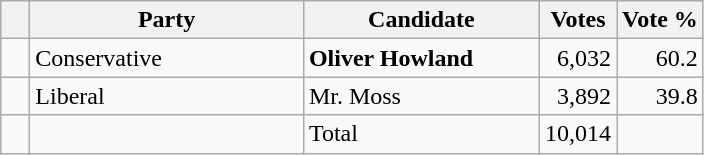<table class="wikitable">
<tr>
<th></th>
<th scope="col" width="175">Party</th>
<th scope="col" width="150">Candidate</th>
<th>Votes</th>
<th>Vote %</th>
</tr>
<tr>
<td>   </td>
<td>Conservative</td>
<td><strong>Oliver Howland</strong></td>
<td align=right>6,032</td>
<td align=right>60.2</td>
</tr>
<tr>
<td>   </td>
<td>Liberal</td>
<td>Mr. Moss</td>
<td align=right>3,892</td>
<td align=right>39.8</td>
</tr>
<tr>
<td></td>
<td></td>
<td>Total</td>
<td align=right>10,014</td>
<td></td>
</tr>
</table>
